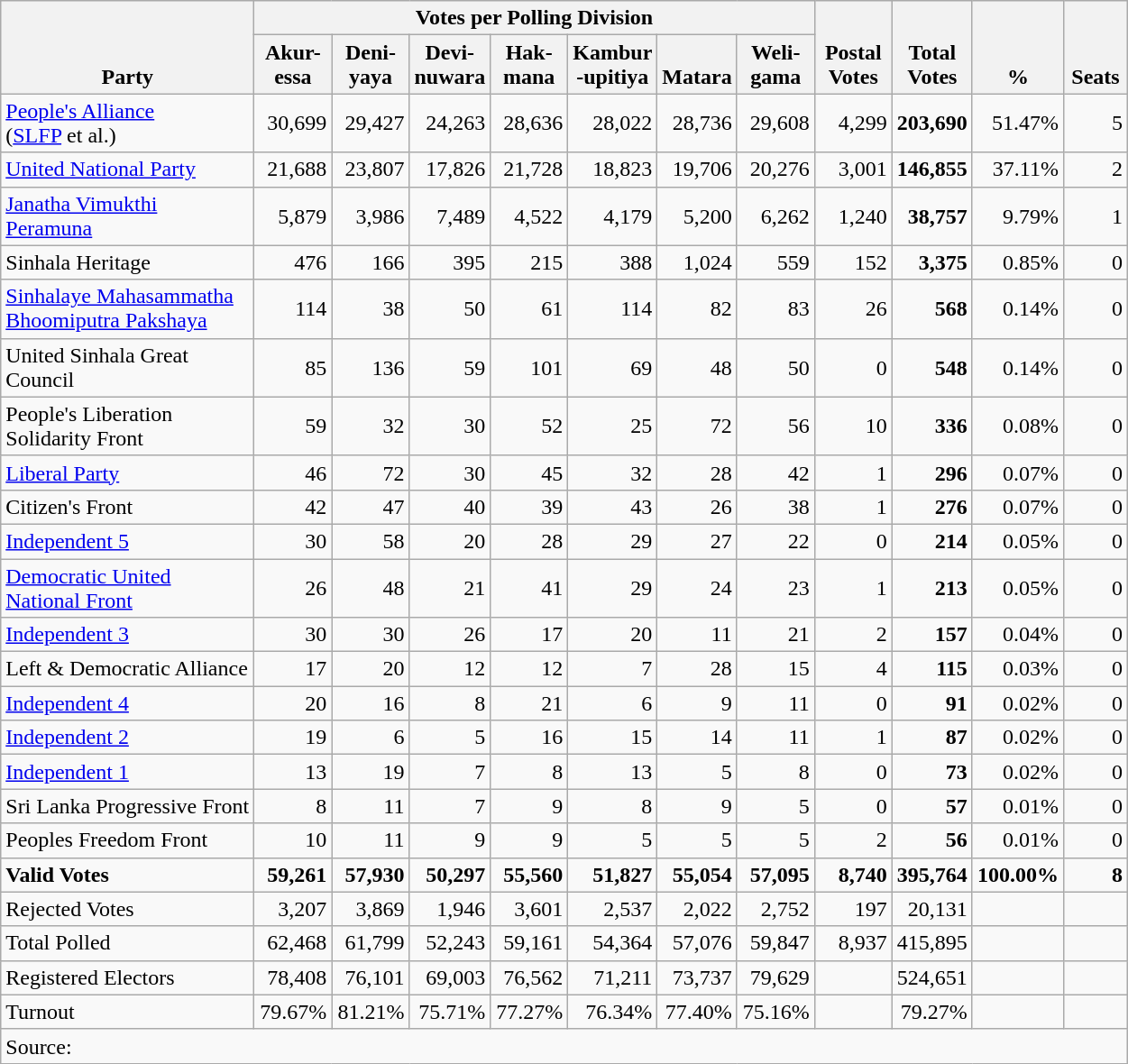<table class="wikitable" border="1" style="text-align:right;">
<tr>
<th align=left valign=bottom rowspan=2 width="180">Party</th>
<th colspan=7>Votes per Polling Division</th>
<th align=center valign=bottom rowspan=2 width="50">Postal<br>Votes</th>
<th align=center valign=bottom rowspan=2 width="50">Total Votes</th>
<th align=center valign=bottom rowspan=2 width="50">%</th>
<th align=center valign=bottom rowspan=2 width="40">Seats</th>
</tr>
<tr>
<th align=center valign=bottom width="50">Akur-<br>essa</th>
<th align=center valign=bottom width="50">Deni-<br>yaya</th>
<th align=center valign=bottom width="50">Devi-<br>nuwara</th>
<th align=center valign=bottom width="50">Hak-<br>mana</th>
<th align=center valign=bottom width="50">Kambur<br>-upitiya</th>
<th align=center valign=bottom width="50">Matara</th>
<th align=center valign=bottom width="50">Weli-<br>gama</th>
</tr>
<tr>
<td align=left><a href='#'>People's Alliance</a><br>(<a href='#'>SLFP</a> et al.)</td>
<td>30,699</td>
<td>29,427</td>
<td>24,263</td>
<td>28,636</td>
<td>28,022</td>
<td>28,736</td>
<td>29,608</td>
<td>4,299</td>
<td><strong>203,690</strong></td>
<td>51.47%</td>
<td>5</td>
</tr>
<tr>
<td align=left><a href='#'>United National Party</a></td>
<td>21,688</td>
<td>23,807</td>
<td>17,826</td>
<td>21,728</td>
<td>18,823</td>
<td>19,706</td>
<td>20,276</td>
<td>3,001</td>
<td><strong>146,855</strong></td>
<td>37.11%</td>
<td>2</td>
</tr>
<tr>
<td align=left><a href='#'>Janatha Vimukthi Peramuna</a></td>
<td>5,879</td>
<td>3,986</td>
<td>7,489</td>
<td>4,522</td>
<td>4,179</td>
<td>5,200</td>
<td>6,262</td>
<td>1,240</td>
<td><strong>38,757</strong></td>
<td>9.79%</td>
<td>1</td>
</tr>
<tr>
<td align=left>Sinhala Heritage</td>
<td>476</td>
<td>166</td>
<td>395</td>
<td>215</td>
<td>388</td>
<td>1,024</td>
<td>559</td>
<td>152</td>
<td><strong>3,375</strong></td>
<td>0.85%</td>
<td>0</td>
</tr>
<tr>
<td align=left><a href='#'>Sinhalaye Mahasammatha Bhoomiputra Pakshaya</a></td>
<td>114</td>
<td>38</td>
<td>50</td>
<td>61</td>
<td>114</td>
<td>82</td>
<td>83</td>
<td>26</td>
<td><strong>568</strong></td>
<td>0.14%</td>
<td>0</td>
</tr>
<tr>
<td align=left>United Sinhala Great Council</td>
<td>85</td>
<td>136</td>
<td>59</td>
<td>101</td>
<td>69</td>
<td>48</td>
<td>50</td>
<td>0</td>
<td><strong>548</strong></td>
<td>0.14%</td>
<td>0</td>
</tr>
<tr>
<td align=left>People's Liberation Solidarity Front</td>
<td>59</td>
<td>32</td>
<td>30</td>
<td>52</td>
<td>25</td>
<td>72</td>
<td>56</td>
<td>10</td>
<td><strong>336</strong></td>
<td>0.08%</td>
<td>0</td>
</tr>
<tr>
<td align=left><a href='#'>Liberal Party</a></td>
<td>46</td>
<td>72</td>
<td>30</td>
<td>45</td>
<td>32</td>
<td>28</td>
<td>42</td>
<td>1</td>
<td><strong>296</strong></td>
<td>0.07%</td>
<td>0</td>
</tr>
<tr>
<td align=left>Citizen's Front</td>
<td>42</td>
<td>47</td>
<td>40</td>
<td>39</td>
<td>43</td>
<td>26</td>
<td>38</td>
<td>1</td>
<td><strong>276</strong></td>
<td>0.07%</td>
<td>0</td>
</tr>
<tr>
<td align=left><a href='#'>Independent 5</a></td>
<td>30</td>
<td>58</td>
<td>20</td>
<td>28</td>
<td>29</td>
<td>27</td>
<td>22</td>
<td>0</td>
<td><strong>214</strong></td>
<td>0.05%</td>
<td>0</td>
</tr>
<tr>
<td align=left><a href='#'>Democratic United National Front</a></td>
<td>26</td>
<td>48</td>
<td>21</td>
<td>41</td>
<td>29</td>
<td>24</td>
<td>23</td>
<td>1</td>
<td><strong>213</strong></td>
<td>0.05%</td>
<td>0</td>
</tr>
<tr>
<td align=left><a href='#'>Independent 3</a></td>
<td>30</td>
<td>30</td>
<td>26</td>
<td>17</td>
<td>20</td>
<td>11</td>
<td>21</td>
<td>2</td>
<td><strong>157</strong></td>
<td>0.04%</td>
<td>0</td>
</tr>
<tr>
<td align=left>Left & Democratic Alliance</td>
<td>17</td>
<td>20</td>
<td>12</td>
<td>12</td>
<td>7</td>
<td>28</td>
<td>15</td>
<td>4</td>
<td><strong>115</strong></td>
<td>0.03%</td>
<td>0</td>
</tr>
<tr>
<td align=left><a href='#'>Independent 4</a></td>
<td>20</td>
<td>16</td>
<td>8</td>
<td>21</td>
<td>6</td>
<td>9</td>
<td>11</td>
<td>0</td>
<td><strong>91</strong></td>
<td>0.02%</td>
<td>0</td>
</tr>
<tr>
<td align=left><a href='#'>Independent 2</a></td>
<td>19</td>
<td>6</td>
<td>5</td>
<td>16</td>
<td>15</td>
<td>14</td>
<td>11</td>
<td>1</td>
<td><strong>87</strong></td>
<td>0.02%</td>
<td>0</td>
</tr>
<tr>
<td align=left><a href='#'>Independent 1</a></td>
<td>13</td>
<td>19</td>
<td>7</td>
<td>8</td>
<td>13</td>
<td>5</td>
<td>8</td>
<td>0</td>
<td><strong>73</strong></td>
<td>0.02%</td>
<td>0</td>
</tr>
<tr>
<td align=left>Sri Lanka Progressive Front</td>
<td>8</td>
<td>11</td>
<td>7</td>
<td>9</td>
<td>8</td>
<td>9</td>
<td>5</td>
<td>0</td>
<td><strong>57</strong></td>
<td>0.01%</td>
<td>0</td>
</tr>
<tr>
<td align=left>Peoples Freedom Front</td>
<td>10</td>
<td>11</td>
<td>9</td>
<td>9</td>
<td>5</td>
<td>5</td>
<td>5</td>
<td>2</td>
<td><strong>56</strong></td>
<td>0.01%</td>
<td>0</td>
</tr>
<tr>
<td align=left><strong>Valid Votes</strong></td>
<td><strong>59,261</strong></td>
<td><strong>57,930</strong></td>
<td><strong>50,297</strong></td>
<td><strong>55,560</strong></td>
<td><strong>51,827</strong></td>
<td><strong>55,054</strong></td>
<td><strong>57,095</strong></td>
<td><strong>8,740</strong></td>
<td><strong>395,764</strong></td>
<td><strong>100.00%</strong></td>
<td><strong>8</strong></td>
</tr>
<tr>
<td align=left>Rejected Votes</td>
<td>3,207</td>
<td>3,869</td>
<td>1,946</td>
<td>3,601</td>
<td>2,537</td>
<td>2,022</td>
<td>2,752</td>
<td>197</td>
<td>20,131</td>
<td></td>
<td></td>
</tr>
<tr>
<td align=left>Total Polled</td>
<td>62,468</td>
<td>61,799</td>
<td>52,243</td>
<td>59,161</td>
<td>54,364</td>
<td>57,076</td>
<td>59,847</td>
<td>8,937</td>
<td>415,895</td>
<td></td>
<td></td>
</tr>
<tr>
<td align=left>Registered Electors</td>
<td>78,408</td>
<td>76,101</td>
<td>69,003</td>
<td>76,562</td>
<td>71,211</td>
<td>73,737</td>
<td>79,629</td>
<td></td>
<td>524,651</td>
<td></td>
<td></td>
</tr>
<tr>
<td align=left>Turnout</td>
<td>79.67%</td>
<td>81.21%</td>
<td>75.71%</td>
<td>77.27%</td>
<td>76.34%</td>
<td>77.40%</td>
<td>75.16%</td>
<td></td>
<td>79.27%</td>
<td></td>
<td></td>
</tr>
<tr>
<td align=left colspan=13>Source:</td>
</tr>
</table>
